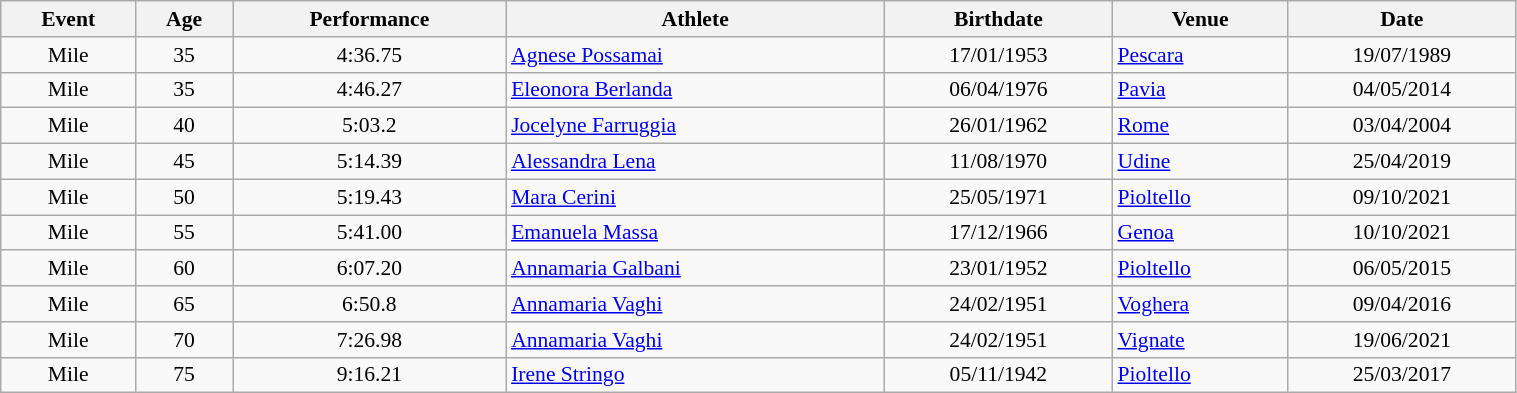<table class="wikitable" width=80% style="font-size:90%; text-align:center">
<tr>
<th>Event</th>
<th>Age</th>
<th>Performance</th>
<th>Athlete</th>
<th>Birthdate</th>
<th>Venue</th>
<th>Date</th>
</tr>
<tr>
<td>Mile</td>
<td>35</td>
<td>4:36.75</td>
<td align=left><a href='#'>Agnese Possamai</a></td>
<td>17/01/1953</td>
<td align=left><a href='#'>Pescara</a></td>
<td>19/07/1989</td>
</tr>
<tr>
<td>Mile</td>
<td>35</td>
<td>4:46.27</td>
<td align=left><a href='#'>Eleonora Berlanda</a></td>
<td>06/04/1976</td>
<td align=left><a href='#'>Pavia</a></td>
<td>04/05/2014</td>
</tr>
<tr>
<td>Mile</td>
<td>40</td>
<td>5:03.2</td>
<td align=left><a href='#'>Jocelyne Farruggia</a></td>
<td>26/01/1962</td>
<td align=left><a href='#'>Rome</a></td>
<td>03/04/2004</td>
</tr>
<tr>
<td>Mile</td>
<td>45</td>
<td>5:14.39</td>
<td align=left><a href='#'>Alessandra Lena</a></td>
<td>11/08/1970</td>
<td align=left><a href='#'>Udine</a></td>
<td>25/04/2019</td>
</tr>
<tr>
<td>Mile</td>
<td>50</td>
<td>5:19.43</td>
<td align=left><a href='#'>Mara Cerini</a></td>
<td>25/05/1971</td>
<td align=left><a href='#'>Pioltello</a></td>
<td>09/10/2021</td>
</tr>
<tr>
<td>Mile</td>
<td>55</td>
<td>5:41.00</td>
<td align=left><a href='#'>Emanuela Massa</a></td>
<td>17/12/1966</td>
<td align=left><a href='#'>Genoa</a></td>
<td>10/10/2021</td>
</tr>
<tr>
<td>Mile</td>
<td>60</td>
<td>6:07.20</td>
<td align=left><a href='#'>Annamaria Galbani</a></td>
<td>23/01/1952</td>
<td align=left><a href='#'>Pioltello</a></td>
<td>06/05/2015</td>
</tr>
<tr>
<td>Mile</td>
<td>65</td>
<td>6:50.8</td>
<td align=left><a href='#'>Annamaria Vaghi</a></td>
<td>24/02/1951</td>
<td align=left><a href='#'>Voghera</a></td>
<td>09/04/2016</td>
</tr>
<tr>
<td>Mile</td>
<td>70</td>
<td>7:26.98</td>
<td align=left><a href='#'>Annamaria Vaghi</a></td>
<td>24/02/1951</td>
<td align=left><a href='#'>Vignate</a></td>
<td>19/06/2021</td>
</tr>
<tr>
<td>Mile</td>
<td>75</td>
<td>9:16.21</td>
<td align=left><a href='#'>Irene Stringo</a></td>
<td>05/11/1942</td>
<td align=left><a href='#'>Pioltello</a></td>
<td>25/03/2017</td>
</tr>
</table>
